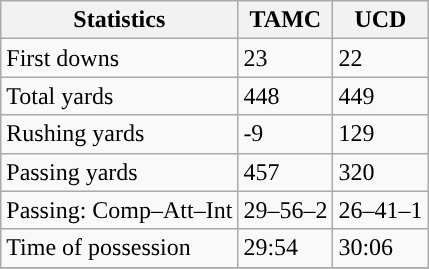<table class="wikitable" style="float: left;">
<tr>
<th>Statistics</th>
<th>TAMC</th>
<th>UCD</th>
</tr>
<tr>
<td>First downs</td>
<td>23</td>
<td>22</td>
</tr>
<tr>
<td>Total yards</td>
<td>448</td>
<td>449</td>
</tr>
<tr>
<td>Rushing yards</td>
<td>-9</td>
<td>129</td>
</tr>
<tr>
<td>Passing yards</td>
<td>457</td>
<td>320</td>
</tr>
<tr>
<td>Passing: Comp–Att–Int</td>
<td>29–56–2</td>
<td>26–41–1</td>
</tr>
<tr>
<td>Time of possession</td>
<td>29:54</td>
<td>30:06</td>
</tr>
<tr>
</tr>
</table>
